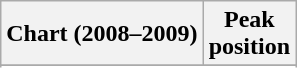<table class="wikitable sortable">
<tr>
<th>Chart (2008–2009)</th>
<th>Peak<br>position</th>
</tr>
<tr>
</tr>
<tr>
</tr>
</table>
